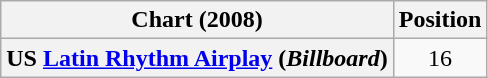<table class="wikitable plainrowheaders" style="text-align:center">
<tr>
<th scope="col">Chart (2008)</th>
<th scope="col">Position</th>
</tr>
<tr>
<th scope="row">US <a href='#'>Latin Rhythm Airplay</a> (<em>Billboard</em>)</th>
<td>16</td>
</tr>
</table>
